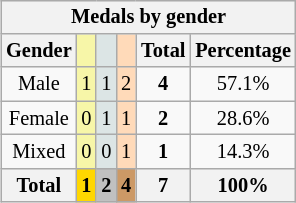<table class=wikitable style=font-size:85%;float:right;text-align:center>
<tr>
<th colspan=6><strong>Medals by gender</strong></th>
</tr>
<tr>
<th>Gender</th>
<td bgcolor=F7F6A8></td>
<td bgcolor=DCE5E5></td>
<td bgcolor=FFDAB9></td>
<th>Total</th>
<th>Percentage</th>
</tr>
<tr>
<td>Male</td>
<td bgcolor=F7F6A8>1</td>
<td bgcolor=DCE5E5>1</td>
<td bgcolor=FFDAB9>2</td>
<td><strong>4</strong></td>
<td>57.1%</td>
</tr>
<tr>
<td>Female</td>
<td bgcolor=F7F6A8>0</td>
<td bgcolor=DCE5E5>1</td>
<td bgcolor=FFDAB9>1</td>
<td><strong>2</strong></td>
<td>28.6%</td>
</tr>
<tr>
<td>Mixed</td>
<td bgcolor=F7F6A8>0</td>
<td bgcolor=DCE5E5>0</td>
<td bgcolor=FFDAB9>1</td>
<td><strong>1</strong></td>
<td>14.3%</td>
</tr>
<tr>
<th><strong>Total</strong></th>
<th style=background:gold><strong>1</strong></th>
<th style=background:silver><strong>2</strong></th>
<th style=background:#c96><strong>4</strong></th>
<th><strong>7</strong></th>
<th><strong>100%</strong></th>
</tr>
</table>
